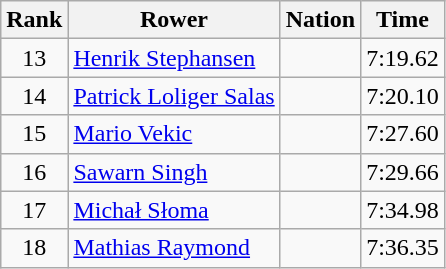<table class="wikitable sortable" style="text-align:center">
<tr>
<th>Rank</th>
<th>Rower</th>
<th>Nation</th>
<th>Time</th>
</tr>
<tr>
<td>13</td>
<td align=left><a href='#'>Henrik Stephansen</a></td>
<td align=left></td>
<td>7:19.62</td>
</tr>
<tr>
<td>14</td>
<td align=left><a href='#'>Patrick Loliger Salas</a></td>
<td align=left></td>
<td>7:20.10</td>
</tr>
<tr>
<td>15</td>
<td align=left><a href='#'>Mario Vekic</a></td>
<td align=left></td>
<td>7:27.60</td>
</tr>
<tr>
<td>16</td>
<td align=left><a href='#'>Sawarn Singh</a></td>
<td align=left></td>
<td>7:29.66</td>
</tr>
<tr>
<td>17</td>
<td align=left><a href='#'>Michał Słoma</a></td>
<td align=left></td>
<td>7:34.98</td>
</tr>
<tr>
<td>18</td>
<td align=left><a href='#'>Mathias Raymond</a></td>
<td align=left></td>
<td>7:36.35</td>
</tr>
</table>
